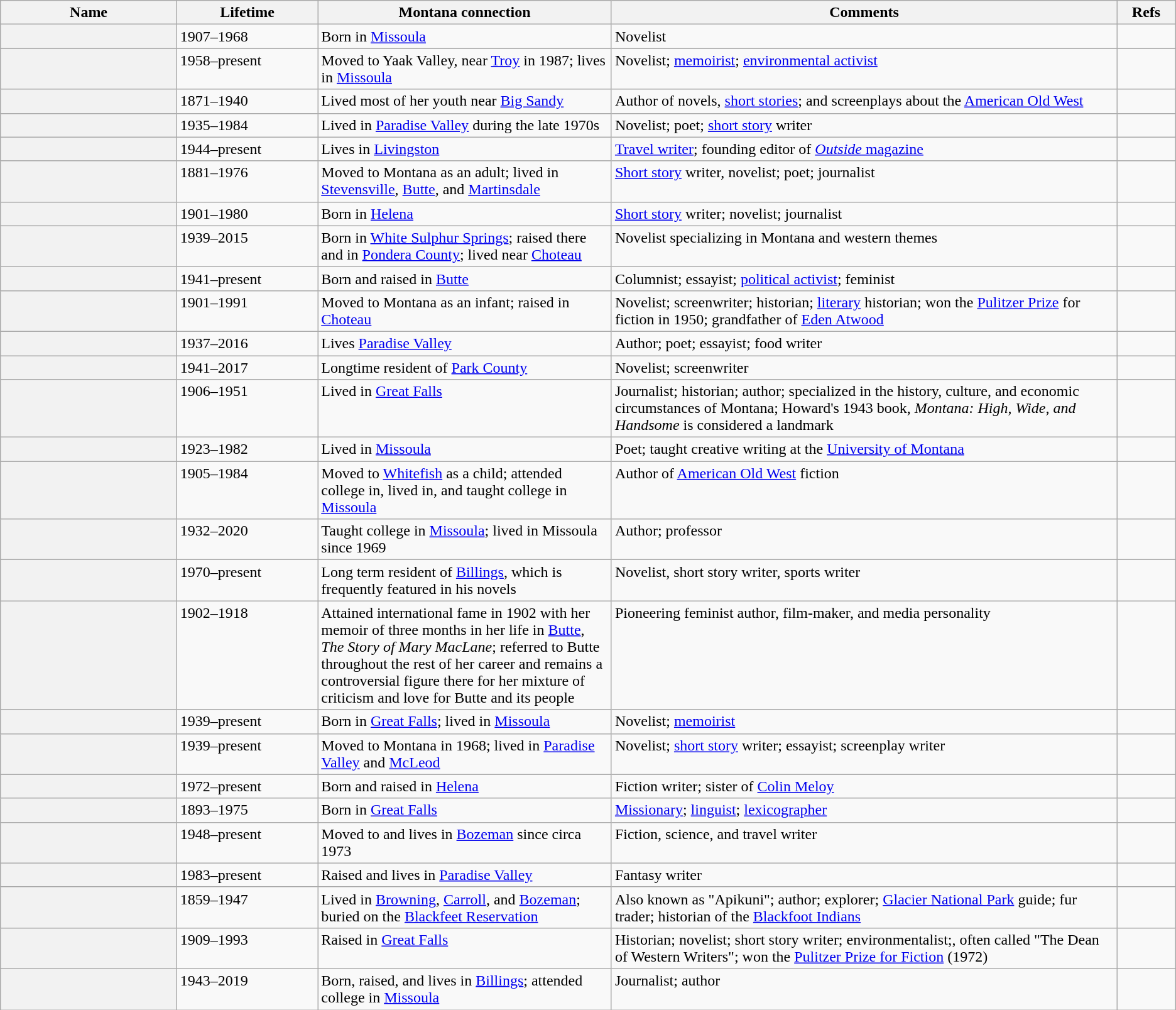<table class="sortable wikitable plainrowheaders">
<tr>
<th style="width:15%;" scope="col">Name</th>
<th style="width:12%;" scope="col">Lifetime</th>
<th class="unsortable" style="width:25%;" scope="col">Montana connection</th>
<th class="unsortable" style="width:43%;" scope="col">Comments</th>
<th class="unsortable" style="width:5%;" scope="col">Refs</th>
</tr>
<tr valign="top">
<th scope="row"></th>
<td>1907–1968</td>
<td>Born in <a href='#'>Missoula</a></td>
<td>Novelist</td>
<td style="text-align:center;"></td>
</tr>
<tr valign="top">
<th scope="row"></th>
<td>1958–present</td>
<td>Moved to Yaak Valley, near <a href='#'>Troy</a> in 1987; lives in <a href='#'>Missoula</a></td>
<td>Novelist; <a href='#'>memoirist</a>; <a href='#'>environmental activist</a></td>
<td style="text-align:center;"></td>
</tr>
<tr valign="top">
<th scope="row"></th>
<td>1871–1940</td>
<td>Lived most of her youth near <a href='#'>Big Sandy</a></td>
<td>Author of novels, <a href='#'>short stories</a>; and screenplays about the <a href='#'>American Old West</a></td>
<td style="text-align:center;"></td>
</tr>
<tr valign="top">
<th scope="row"></th>
<td>1935–1984</td>
<td>Lived in <a href='#'>Paradise Valley</a> during the late 1970s</td>
<td>Novelist; poet; <a href='#'>short story</a> writer</td>
<td style="text-align:center;"></td>
</tr>
<tr valign="top">
<th scope="row"></th>
<td>1944–present</td>
<td>Lives in <a href='#'>Livingston</a></td>
<td><a href='#'>Travel writer</a>; founding editor of <a href='#'><em>Outside</em> magazine</a></td>
<td style="text-align:center;"></td>
</tr>
<tr valign="top">
<th scope="row"></th>
<td>1881–1976</td>
<td>Moved to Montana as an adult; lived in <a href='#'>Stevensville</a>, <a href='#'>Butte</a>, and <a href='#'>Martinsdale</a></td>
<td><a href='#'>Short story</a> writer, novelist; poet; journalist</td>
<td style="text-align:center;"></td>
</tr>
<tr valign="top">
<th scope="row"></th>
<td>1901–1980</td>
<td>Born in <a href='#'>Helena</a></td>
<td><a href='#'>Short story</a> writer; novelist; journalist</td>
<td style="text-align:center;"></td>
</tr>
<tr valign="top">
<th scope="row"></th>
<td>1939–2015</td>
<td>Born in <a href='#'>White Sulphur Springs</a>; raised there and in <a href='#'>Pondera County</a>; lived near <a href='#'>Choteau</a></td>
<td>Novelist specializing in Montana and western themes</td>
<td style="text-align:center;"></td>
</tr>
<tr valign="top">
<th scope="row"></th>
<td>1941–present</td>
<td>Born and raised in <a href='#'>Butte</a></td>
<td>Columnist; essayist; <a href='#'>political activist</a>; feminist</td>
<td style="text-align:center;"></td>
</tr>
<tr valign="top">
<th scope="row"></th>
<td>1901–1991</td>
<td>Moved to Montana as an infant; raised in <a href='#'>Choteau</a></td>
<td>Novelist; screenwriter; historian; <a href='#'>literary</a> historian; won the <a href='#'>Pulitzer Prize</a> for fiction in 1950; grandfather of <a href='#'>Eden Atwood</a></td>
<td style="text-align:center;"></td>
</tr>
<tr valign="top">
<th scope="row"></th>
<td>1937–2016</td>
<td>Lives <a href='#'>Paradise Valley</a></td>
<td>Author; poet; essayist; food writer</td>
<td style="text-align:center;"></td>
</tr>
<tr valign="top">
<th scope="row"></th>
<td>1941–2017</td>
<td>Longtime resident of <a href='#'>Park County</a></td>
<td>Novelist; screenwriter</td>
<td style="text-align:center;"></td>
</tr>
<tr valign="top">
<th scope="row"></th>
<td>1906–1951</td>
<td>Lived in <a href='#'>Great Falls</a></td>
<td>Journalist; historian; author; specialized in the history, culture, and economic circumstances of Montana; Howard's 1943 book, <em>Montana:  High, Wide, and Handsome</em> is considered a landmark</td>
<td style="text-align:center;"></td>
</tr>
<tr valign="top">
<th scope="row"></th>
<td>1923–1982</td>
<td>Lived in <a href='#'>Missoula</a></td>
<td>Poet; taught creative writing at the <a href='#'>University of Montana</a></td>
<td style="text-align:center;"></td>
</tr>
<tr valign="top">
<th scope="row"></th>
<td>1905–1984</td>
<td>Moved to <a href='#'>Whitefish</a> as a child; attended college in, lived in, and taught college in <a href='#'>Missoula</a></td>
<td>Author of <a href='#'>American Old West</a> fiction</td>
<td style="text-align:center;"></td>
</tr>
<tr valign="top">
<th scope="row"></th>
<td>1932–2020</td>
<td>Taught college in <a href='#'>Missoula</a>; lived in Missoula since 1969</td>
<td>Author; professor</td>
<td style="text-align:center;"></td>
</tr>
<tr valign="top">
<th scope="row"></th>
<td>1970–present</td>
<td>Long term resident of <a href='#'>Billings</a>, which is frequently featured in his novels</td>
<td>Novelist, short story writer, sports writer</td>
<td style="text-align:center;"></td>
</tr>
<tr valign="top">
<th scope="row"></th>
<td>1902–1918</td>
<td>Attained international fame in 1902 with her memoir of three months in her life in <a href='#'>Butte</a>, <em>The Story of Mary MacLane</em>; referred to Butte throughout the rest of her career and remains a controversial figure there for her mixture of criticism and love for Butte and its people</td>
<td>Pioneering feminist author, film-maker, and media personality</td>
<td style="text-align:center;"></td>
</tr>
<tr valign="top">
<th scope="row"></th>
<td>1939–present</td>
<td>Born in <a href='#'>Great Falls</a>; lived in <a href='#'>Missoula</a></td>
<td>Novelist; <a href='#'>memoirist</a></td>
<td style="text-align:center;"></td>
</tr>
<tr valign="top">
<th scope="row"></th>
<td>1939–present</td>
<td>Moved to Montana in 1968; lived in <a href='#'>Paradise Valley</a> and <a href='#'>McLeod</a></td>
<td>Novelist; <a href='#'>short story</a> writer; essayist; screenplay writer</td>
<td style="text-align:center;"></td>
</tr>
<tr valign="top">
<th scope="row"></th>
<td>1972–present</td>
<td>Born and raised in <a href='#'>Helena</a></td>
<td>Fiction writer; sister of <a href='#'>Colin Meloy</a></td>
<td style="text-align:center;"></td>
</tr>
<tr valign="top">
<th scope="row"></th>
<td>1893–1975</td>
<td>Born in <a href='#'>Great Falls</a></td>
<td><a href='#'>Missionary</a>; <a href='#'>linguist</a>; <a href='#'>lexicographer</a></td>
<td style="text-align:center;"></td>
</tr>
<tr valign="top">
<th scope="row"></th>
<td>1948–present</td>
<td>Moved to and lives in <a href='#'>Bozeman</a> since circa 1973</td>
<td>Fiction, science, and travel writer</td>
<td style="text-align:center;"></td>
</tr>
<tr valign="top">
<th scope="row"></th>
<td>1983–present</td>
<td>Raised and lives in <a href='#'>Paradise Valley</a></td>
<td>Fantasy writer</td>
<td style="text-align:center;"></td>
</tr>
<tr valign="top">
<th scope="row"></th>
<td>1859–1947</td>
<td>Lived in <a href='#'>Browning</a>, <a href='#'>Carroll</a>, and <a href='#'>Bozeman</a>; buried on the <a href='#'>Blackfeet Reservation</a></td>
<td>Also known as "Apikuni"; author; explorer; <a href='#'>Glacier National Park</a> guide; fur trader; historian of the <a href='#'>Blackfoot Indians</a></td>
<td style="text-align:center;"></td>
</tr>
<tr valign="top">
<th scope="row"></th>
<td>1909–1993</td>
<td>Raised in <a href='#'>Great Falls</a></td>
<td>Historian; novelist; short story writer; environmentalist;, often called "The Dean of Western Writers"; won the <a href='#'>Pulitzer Prize for Fiction</a> (1972)</td>
<td style="text-align:center;"></td>
</tr>
<tr valign="top">
<th scope="row"></th>
<td>1943–2019</td>
<td>Born, raised, and lives in <a href='#'>Billings</a>; attended college in <a href='#'>Missoula</a></td>
<td>Journalist; author</td>
<td style="text-align:center;"></td>
</tr>
</table>
